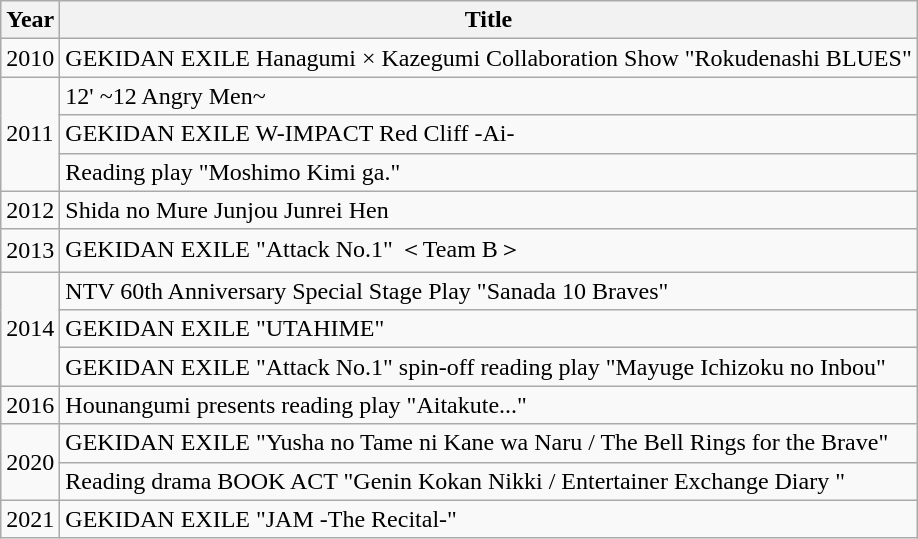<table class="wikitable sortable">
<tr>
<th>Year</th>
<th>Title</th>
</tr>
<tr>
<td>2010</td>
<td>GEKIDAN EXILE Hanagumi × Kazegumi Collaboration Show "Rokudenashi BLUES"</td>
</tr>
<tr>
<td rowspan="3">2011</td>
<td>12' ~12 Angry Men~</td>
</tr>
<tr>
<td>GEKIDAN EXILE W-IMPACT Red Cliff -Ai-</td>
</tr>
<tr>
<td>Reading play "Moshimo Kimi ga."</td>
</tr>
<tr>
<td>2012</td>
<td>Shida no Mure Junjou Junrei Hen</td>
</tr>
<tr>
<td>2013</td>
<td>GEKIDAN EXILE "Attack No.1" ＜Team B＞</td>
</tr>
<tr>
<td rowspan="3">2014</td>
<td>NTV 60th Anniversary Special Stage Play "Sanada 10 Braves"</td>
</tr>
<tr>
<td>GEKIDAN EXILE "UTAHIME"</td>
</tr>
<tr>
<td>GEKIDAN EXILE "Attack No.1" spin-off reading play "Mayuge Ichizoku no Inbou"</td>
</tr>
<tr>
<td>2016</td>
<td>Hounangumi presents reading play "Aitakute..."</td>
</tr>
<tr>
<td rowspan="2">2020</td>
<td>GEKIDAN EXILE "Yusha no Tame ni Kane wa Naru / The Bell Rings for the Brave"</td>
</tr>
<tr>
<td>Reading drama BOOK ACT "Genin Kokan Nikki / Entertainer Exchange Diary "</td>
</tr>
<tr>
<td>2021</td>
<td>GEKIDAN EXILE "JAM -The Recital-"</td>
</tr>
</table>
